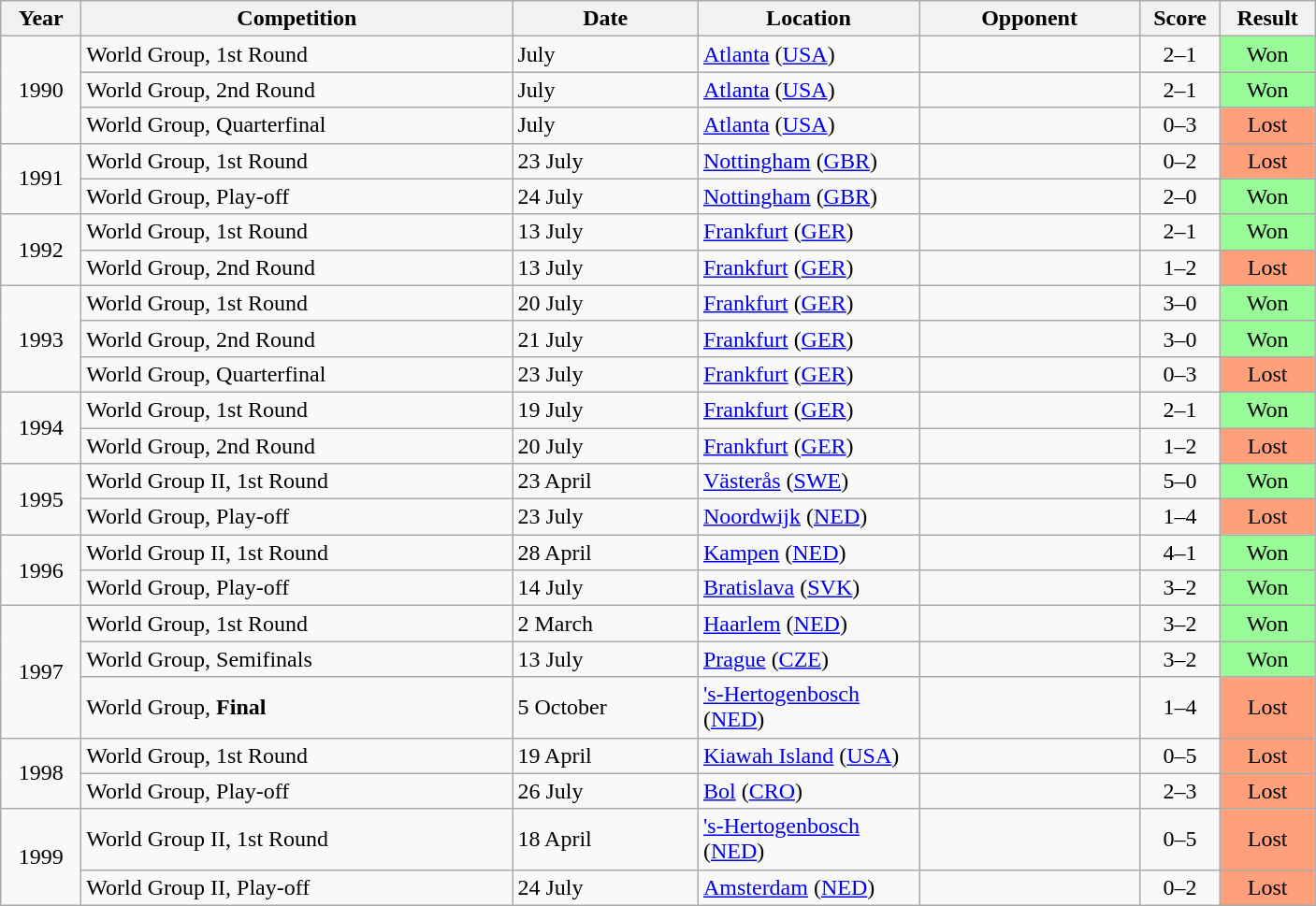<table class="wikitable collapsible collapsed">
<tr>
<th style="width:50px">Year</th>
<th style="width:300px">Competition</th>
<th style="width:125px">Date</th>
<th style="width:150px">Location</th>
<th style="width:150px">Opponent</th>
<th style="width:50px">Score</th>
<th style="width:60px">Result</th>
</tr>
<tr>
<td align="center" rowspan="3">1990</td>
<td>World Group, 1st Round</td>
<td>July</td>
<td><a href='#'>Atlanta</a> (<a href='#'>USA</a>)</td>
<td></td>
<td align="center">2–1</td>
<td align="center" bgcolor="#98FB98">Won</td>
</tr>
<tr>
<td>World Group, 2nd Round</td>
<td>July</td>
<td><a href='#'>Atlanta</a> (<a href='#'>USA</a>)</td>
<td></td>
<td align="center">2–1</td>
<td align="center" bgcolor="#98FB98">Won</td>
</tr>
<tr>
<td>World Group, Quarterfinal</td>
<td>July</td>
<td><a href='#'>Atlanta</a> (<a href='#'>USA</a>)</td>
<td></td>
<td align="center">0–3</td>
<td align="center" bgcolor="#FFA07A">Lost</td>
</tr>
<tr>
<td align="center" rowspan="2">1991</td>
<td>World Group, 1st Round</td>
<td>23 July</td>
<td><a href='#'>Nottingham</a> (<a href='#'>GBR</a>)</td>
<td></td>
<td align="center">0–2</td>
<td align="center" bgcolor="#FFA07A">Lost</td>
</tr>
<tr>
<td>World Group, Play-off</td>
<td>24 July</td>
<td><a href='#'>Nottingham</a> (<a href='#'>GBR</a>)</td>
<td></td>
<td align="center">2–0</td>
<td align="center" bgcolor="#98FB98">Won</td>
</tr>
<tr>
<td align="center" rowspan="2">1992</td>
<td>World Group, 1st Round</td>
<td>13 July</td>
<td><a href='#'>Frankfurt</a> (<a href='#'>GER</a>)</td>
<td></td>
<td align="center">2–1</td>
<td align="center" bgcolor="#98FB98">Won</td>
</tr>
<tr>
<td>World Group, 2nd Round</td>
<td>13 July</td>
<td><a href='#'>Frankfurt</a> (<a href='#'>GER</a>)</td>
<td></td>
<td align="center">1–2</td>
<td align="center" bgcolor="#FFA07A">Lost</td>
</tr>
<tr>
<td align="center" rowspan="3">1993</td>
<td>World Group, 1st Round</td>
<td>20 July</td>
<td><a href='#'>Frankfurt</a> (<a href='#'>GER</a>)</td>
<td></td>
<td align="center">3–0</td>
<td align="center" bgcolor="#98FB98">Won</td>
</tr>
<tr>
<td>World Group, 2nd Round</td>
<td>21 July</td>
<td><a href='#'>Frankfurt</a> (<a href='#'>GER</a>)</td>
<td></td>
<td align="center">3–0</td>
<td align="center" bgcolor="#98FB98">Won</td>
</tr>
<tr>
<td>World Group, Quarterfinal</td>
<td>23 July</td>
<td><a href='#'>Frankfurt</a> (<a href='#'>GER</a>)</td>
<td></td>
<td align="center">0–3</td>
<td align="center" bgcolor="#FFA07A">Lost</td>
</tr>
<tr>
<td align="center" rowspan="2">1994</td>
<td>World Group, 1st Round</td>
<td>19 July</td>
<td><a href='#'>Frankfurt</a> (<a href='#'>GER</a>)</td>
<td></td>
<td align="center">2–1</td>
<td align="center" bgcolor="#98FB98">Won</td>
</tr>
<tr>
<td>World Group, 2nd Round</td>
<td>20 July</td>
<td><a href='#'>Frankfurt</a> (<a href='#'>GER</a>)</td>
<td></td>
<td align="center">1–2</td>
<td align="center" bgcolor="#FFA07A">Lost</td>
</tr>
<tr>
<td align="center" rowspan="2">1995</td>
<td>World Group II, 1st Round</td>
<td>23 April</td>
<td><a href='#'>Västerås</a> (<a href='#'>SWE</a>)</td>
<td></td>
<td align="center">5–0</td>
<td align="center" bgcolor="#98FB98">Won</td>
</tr>
<tr>
<td>World Group, Play-off</td>
<td>23 July</td>
<td><a href='#'>Noordwijk</a> (<a href='#'>NED</a>)</td>
<td></td>
<td align="center">1–4</td>
<td align="center" bgcolor="#FFA07A">Lost</td>
</tr>
<tr>
<td align="center" rowspan="2">1996</td>
<td>World Group II, 1st Round</td>
<td>28 April</td>
<td><a href='#'>Kampen</a> (<a href='#'>NED</a>)</td>
<td></td>
<td align="center">4–1</td>
<td align="center" bgcolor="#98FB98">Won</td>
</tr>
<tr>
<td>World Group, Play-off</td>
<td>14 July</td>
<td><a href='#'>Bratislava</a> (<a href='#'>SVK</a>)</td>
<td></td>
<td align="center">3–2</td>
<td align="center" bgcolor="#98FB98">Won</td>
</tr>
<tr>
<td align="center" rowspan="3">1997</td>
<td>World Group, 1st Round</td>
<td>2 March</td>
<td><a href='#'>Haarlem</a> (<a href='#'>NED</a>)</td>
<td></td>
<td align="center">3–2</td>
<td align="center" bgcolor="#98FB98">Won</td>
</tr>
<tr>
<td>World Group, Semifinals</td>
<td>13 July</td>
<td><a href='#'>Prague</a> (<a href='#'>CZE</a>)</td>
<td></td>
<td align="center">3–2</td>
<td align="center" bgcolor="#98FB98">Won</td>
</tr>
<tr>
<td>World Group, <strong>Final</strong></td>
<td>5 October</td>
<td><a href='#'>'s-Hertogenbosch</a> (<a href='#'>NED</a>)</td>
<td></td>
<td align="center">1–4</td>
<td align="center" bgcolor="#FFA07A">Lost</td>
</tr>
<tr>
<td align="center" rowspan="2">1998</td>
<td>World Group, 1st Round</td>
<td>19 April</td>
<td><a href='#'>Kiawah Island</a> (<a href='#'>USA</a>)</td>
<td></td>
<td align="center">0–5</td>
<td align="center" bgcolor="#FFA07A">Lost</td>
</tr>
<tr>
<td>World Group, Play-off</td>
<td>26 July</td>
<td><a href='#'>Bol</a> (<a href='#'>CRO</a>)</td>
<td></td>
<td align="center">2–3</td>
<td align="center" bgcolor="#FFA07A">Lost</td>
</tr>
<tr>
<td align="center" rowspan="2">1999</td>
<td>World Group II, 1st Round</td>
<td>18 April</td>
<td><a href='#'>'s-Hertogenbosch</a> (<a href='#'>NED</a>)</td>
<td></td>
<td align="center">0–5</td>
<td align="center" bgcolor="#FFA07A">Lost</td>
</tr>
<tr>
<td>World Group II, Play-off</td>
<td>24 July</td>
<td><a href='#'>Amsterdam</a> (<a href='#'>NED</a>)</td>
<td></td>
<td align="center">0–2</td>
<td align="center" bgcolor="#FFA07A">Lost</td>
</tr>
</table>
